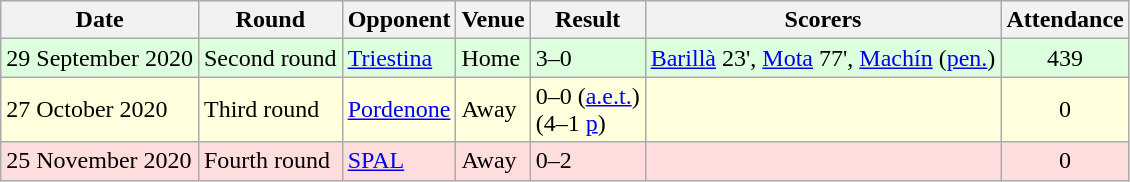<table class="wikitable" style="text-align:left">
<tr>
<th>Date</th>
<th>Round</th>
<th>Opponent</th>
<th>Venue</th>
<th>Result</th>
<th>Scorers</th>
<th>Attendance</th>
</tr>
<tr style="background:#ddffdd">
<td>29 September 2020</td>
<td>Second round</td>
<td><a href='#'>Triestina</a></td>
<td>Home</td>
<td>3–0</td>
<td><a href='#'>Barillà</a> 23', <a href='#'>Mota</a> 77', <a href='#'>Machín</a> (<a href='#'>pen.</a>)</td>
<td align="center">439</td>
</tr>
<tr style="background:#ffffdd">
<td>27 October 2020</td>
<td>Third round</td>
<td><a href='#'>Pordenone</a></td>
<td>Away</td>
<td>0–0 (<a href='#'>a.e.t.</a>)<br>(4–1 <a href='#'>p</a>)</td>
<td></td>
<td align="center">0</td>
</tr>
<tr bgcolor=#ffdddd>
<td>25 November 2020</td>
<td>Fourth round</td>
<td><a href='#'>SPAL</a></td>
<td>Away</td>
<td>0–2</td>
<td></td>
<td align="center">0</td>
</tr>
</table>
